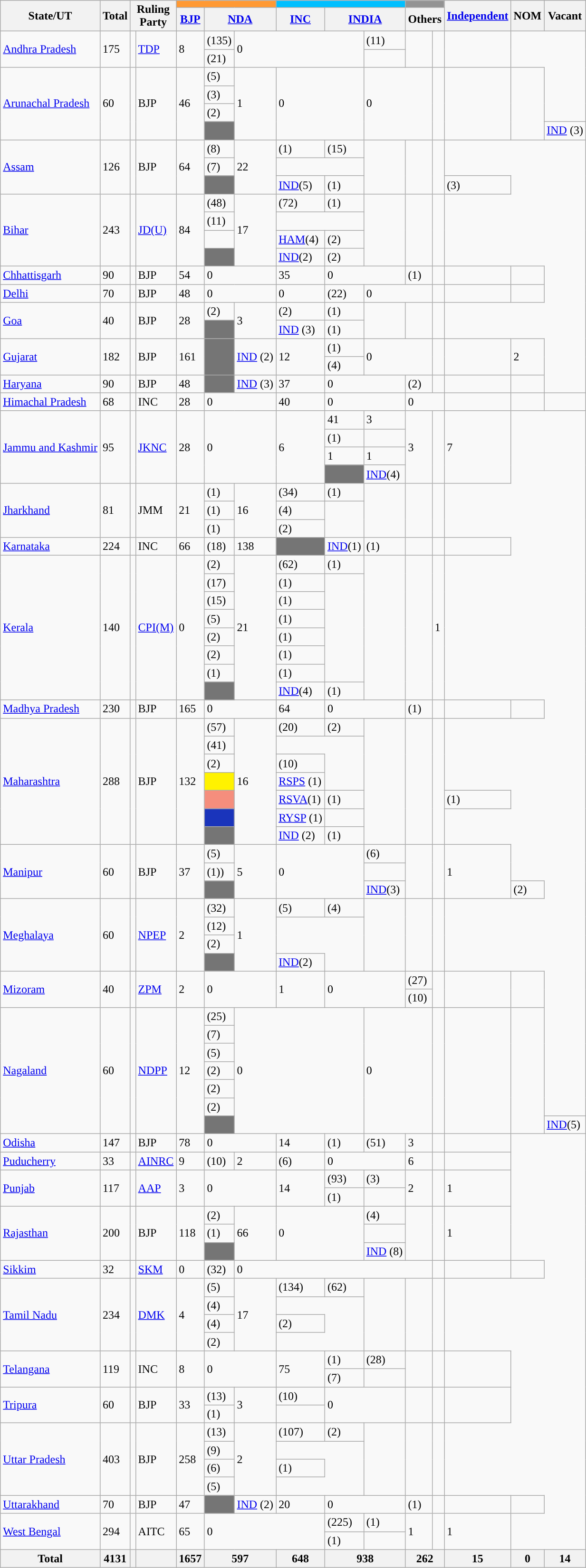<table class="wikitable sortable">
<tr>
<th rowspan="2">State/UT</th>
<th rowspan="2">Total</th>
<th colspan="2" rowspan="2">Ruling<br>Party</th>
<td Colspan=3 bgcolor=#FF9933></td>
<td Colspan=3 bgcolor=#00BFFF></td>
<td Colspan=2 bgcolor=#939393></td>
<th rowspan="2"><a href='#'>Independent</a></th>
<th rowspan="2">NOM</th>
<th rowspan="2">Vacant</th>
</tr>
<tr>
<th><a href='#'>BJP</a></th>
<th Colspan=2><a href='#'>NDA</a></th>
<th><a href='#'>INC</a></th>
<th Colspan=2><a href='#'> INDIA</a></th>
<th Colspan=2>Others</th>
</tr>
<tr>
<td rowspan="2"><a href='#'>Andhra Pradesh</a></td>
<td rowspan="2">175</td>
<td rowspan="2"></td>
<td rowspan="2"><a href='#'> TDP</a></td>
<td rowspan="2">8</td>
<td> (135)</td>
<td Colspan=3 rowspan="2">0</td>
<td> (11)</td>
<td rowspan="2"></td>
<td rowspan="2"></td>
<td rowspan="2"></td>
</tr>
<tr>
<td> (21)</td>
</tr>
<tr>
<td rowspan="4"><a href='#'> Arunachal Pradesh</a></td>
<td rowspan="4">60</td>
<td rowspan="4"></td>
<td rowspan="4">BJP</td>
<td rowspan="4">46</td>
<td> (5)</td>
<td rowspan="4">1</td>
<td colspan="2" rowspan="4">0</td>
<td colspan="2" rowspan="4">0</td>
<td rowspan="4"></td>
<td rowspan="4"></td>
<td rowspan="4"></td>
</tr>
<tr>
<td> (3)</td>
</tr>
<tr>
<td> (2)</td>
</tr>
<tr>
<td bgcolor="#757575"></td>
<td><a href='#'>IND</a> (3)</td>
</tr>
<tr>
<td rowspan="3"><a href='#'> Assam</a></td>
<td rowspan="3">126</td>
<td rowspan="3"></td>
<td rowspan="3">BJP</td>
<td rowspan="3">64</td>
<td> (8)</td>
<td rowspan="3">22</td>
<td> (1)</td>
<td>(15)</td>
<td rowspan="3"></td>
<td rowspan="3"></td>
<td rowspan="3"></td>
</tr>
<tr>
<td> (7)</td>
</tr>
<tr>
<td bgcolor="#757575"></td>
<td><a href='#'>IND</a>(5)</td>
<td> (1)</td>
<td>(3)</td>
</tr>
<tr>
<td rowspan="4"><a href='#'> Bihar</a></td>
<td rowspan="4">243</td>
<td rowspan="4"></td>
<td rowspan="4"><a href='#'> JD(U)</a></td>
<td rowspan="4">84</td>
<td> (48)</td>
<td rowspan="4">17</td>
<td> (72)</td>
<td> (1)</td>
<td rowspan="4"></td>
<td rowspan="4"></td>
<td rowspan="4"></td>
</tr>
<tr>
<td>(11)</td>
</tr>
<tr>
<td></td>
<td><a href='#'>HAM</a>(4)</td>
<td> (2)</td>
</tr>
<tr>
<td bgcolor="#757575"></td>
<td><a href='#'>IND</a>(2)</td>
<td> (2)</td>
</tr>
<tr>
<td><a href='#'> Chhattisgarh</a></td>
<td>90</td>
<td></td>
<td>BJP</td>
<td>54</td>
<td Colspan=2>0</td>
<td>35</td>
<td Colspan=2>0</td>
<td> (1)</td>
<td></td>
<td></td>
<td></td>
</tr>
<tr>
<td><a href='#'> Delhi</a></td>
<td>70</td>
<td></td>
<td>BJP</td>
<td>48</td>
<td Colspan=2>0</td>
<td>0</td>
<td>(22)</td>
<td Colspan=2>0</td>
<td></td>
<td></td>
<td></td>
</tr>
<tr>
<td rowspan="2"><a href='#'>Goa</a></td>
<td rowspan="2">40</td>
<td rowspan="2"></td>
<td rowspan="2">BJP</td>
<td rowspan="2">28</td>
<td> (2)</td>
<td rowspan="2">3</td>
<td> (2)</td>
<td>(1)</td>
<td rowspan="2"></td>
<td rowspan="2"></td>
<td rowspan="2"></td>
</tr>
<tr>
<td bgcolor="#757575"></td>
<td><a href='#'>IND</a> (3)</td>
<td> (1)</td>
</tr>
<tr>
<td rowspan="2"><a href='#'> Gujarat</a></td>
<td rowspan="2">182</td>
<td rowspan="2"></td>
<td rowspan="2">BJP</td>
<td rowspan="2">161</td>
<td rowspan="2"  bgcolor="#757575"></td>
<td rowspan="2"><a href='#'>IND</a> (2)</td>
<td rowspan="2">12</td>
<td> (1)</td>
<td Colspan=2 rowspan="2">0</td>
<td rowspan="2"></td>
<td rowspan="2"></td>
<td rowspan="2">2</td>
</tr>
<tr>
<td> (4)</td>
</tr>
<tr>
<td><a href='#'> Haryana</a></td>
<td>90</td>
<td></td>
<td>BJP</td>
<td>48</td>
<td bgcolor="#757575"></td>
<td><a href='#'>IND</a> (3)</td>
<td>37</td>
<td Colspan=2>0</td>
<td> (2)</td>
<td></td>
<td></td>
<td></td>
</tr>
<tr>
<td><a href='#'>Himachal Pradesh</a></td>
<td>68</td>
<td></td>
<td>INC</td>
<td>28</td>
<td Colspan=2>0</td>
<td>40</td>
<td Colspan=2>0</td>
<td Colspan=2>0</td>
<td></td>
<td></td>
<td></td>
</tr>
<tr>
<td rowspan="4"><a href='#'>Jammu and Kashmir</a></td>
<td rowspan="4">95</td>
<td rowspan="4"></td>
<td rowspan="4"><a href='#'>JKNC</a></td>
<td rowspan="4">28</td>
<td Colspan=2 rowspan="4">0</td>
<td rowspan="4">6</td>
<td> 41</td>
<td> 3</td>
<td rowspan="4">3</td>
<td rowspan="4"></td>
<td rowspan="4">7</td>
</tr>
<tr>
<td> (1)</td>
</tr>
<tr>
<td> 1</td>
<td> 1</td>
</tr>
<tr>
<td bgcolor="#757575"></td>
<td><a href='#'>IND</a>(4)</td>
</tr>
<tr>
<td Rowspan=3><a href='#'>Jharkhand</a></td>
<td Rowspan=3>81</td>
<td rowspan="3"></td>
<td Rowspan=3>JMM</td>
<td Rowspan=3>21</td>
<td>(1)</td>
<td Rowspan=3>16</td>
<td> (34)</td>
<td> (1)</td>
<td rowspan="3"></td>
<td rowspan="3"></td>
<td rowspan="3"></td>
</tr>
<tr>
<td> (1)</td>
<td> (4)</td>
</tr>
<tr>
<td> (1)</td>
<td> (2)</td>
</tr>
<tr>
<td><a href='#'>Karnataka</a></td>
<td>224</td>
<td></td>
<td>INC</td>
<td>66</td>
<td> (18)</td>
<td>138</td>
<td bgcolor="#757575"></td>
<td><a href='#'>IND</a>(1)</td>
<td> (1)</td>
<td></td>
<td></td>
<td></td>
</tr>
<tr>
<td rowspan="8"><a href='#'>Kerala</a></td>
<td rowspan="8">140</td>
<td rowspan="8"></td>
<td rowspan="8"><a href='#'> CPI(M)</a></td>
<td rowspan="8">0</td>
<td> (2)</td>
<td rowspan="8">21</td>
<td> (62)</td>
<td>(1)</td>
<td rowspan="8"></td>
<td rowspan="8"></td>
<td rowspan="8">1</td>
</tr>
<tr>
<td> (17)</td>
<td> (1)</td>
</tr>
<tr>
<td> (15)</td>
<td>(1)</td>
</tr>
<tr>
<td> (5)</td>
<td> (1)</td>
</tr>
<tr>
<td> (2)</td>
<td> (1)</td>
</tr>
<tr>
<td> (2)</td>
<td> (1)</td>
</tr>
<tr>
<td>  (1)</td>
<td> (1)</td>
</tr>
<tr>
<td bgcolor="#757575"></td>
<td><a href='#'>IND</a>(4)</td>
<td> (1)</td>
</tr>
<tr>
<td><a href='#'> Madhya Pradesh</a></td>
<td>230</td>
<td></td>
<td>BJP</td>
<td>165</td>
<td Colspan=2>0</td>
<td>64</td>
<td Colspan=2>0</td>
<td>(1)</td>
<td></td>
<td></td>
<td></td>
</tr>
<tr>
<td rowspan="7"><a href='#'>Maharashtra</a></td>
<td rowspan="7">288</td>
<td rowspan="7"></td>
<td rowspan="7">BJP</td>
<td rowspan="7">132</td>
<td> (57)</td>
<td Rowspan="7">16</td>
<td> (20)</td>
<td> (2)</td>
<td rowspan="7"></td>
<td rowspan="7"></td>
<td rowspan="7"></td>
</tr>
<tr>
<td> (41)</td>
</tr>
<tr>
<td> (2)</td>
<td> (10)</td>
</tr>
<tr>
<td bgcolor="#FFF200"></td>
<td><a href='#'>RSPS</a> (1)</td>
</tr>
<tr>
<td bgcolor="#F58E7D"></td>
<td><a href='#'>RSVA</a>(1)</td>
<td> (1)</td>
<td>(1)</td>
</tr>
<tr>
<td bgcolor="#1A34BB"></td>
<td><a href='#'>RYSP</a> (1)</td>
</tr>
<tr>
<td bgcolor="#757575"></td>
<td><a href='#'>IND</a> (2)</td>
<td> (1)</td>
</tr>
<tr>
<td rowspan="3"><a href='#'>Manipur</a></td>
<td rowspan="3">60</td>
<td rowspan="3"></td>
<td rowspan="3">BJP</td>
<td rowspan="3">37</td>
<td> (5)</td>
<td rowspan="3">5</td>
<td Colspan=2 rowspan=3>0</td>
<td>  (6)</td>
<td rowspan="3"></td>
<td rowspan="3"></td>
<td rowspan="3">1</td>
</tr>
<tr>
<td> (1))</td>
</tr>
<tr>
<td bgcolor="#757575"></td>
<td><a href='#'>IND</a>(3)</td>
<td> (2)</td>
</tr>
<tr>
<td rowspan="4"><a href='#'> Meghalaya</a></td>
<td rowspan="4">60</td>
<td rowspan="4"></td>
<td rowspan="4"><a href='#'> NPEP</a></td>
<td rowspan="4">2</td>
<td>(32)</td>
<td rowspan="4">1</td>
<td> (5)</td>
<td> (4)</td>
<td rowspan="4"></td>
<td rowspan="4"></td>
<td rowspan="4"></td>
</tr>
<tr>
<td> (12)</td>
</tr>
<tr>
<td> (2)</td>
</tr>
<tr>
<td bgcolor="#757575"></td>
<td><a href='#'>IND</a>(2)</td>
</tr>
<tr>
<td rowspan="2"><a href='#'>Mizoram</a></td>
<td rowspan="2">40</td>
<td rowspan="2"></td>
<td rowspan="2"><a href='#'> ZPM</a></td>
<td rowspan="2">2</td>
<td Colspan=2 rowspan="2">0</td>
<td rowspan="2">1</td>
<td Colspan=2 rowspan="2">0</td>
<td> (27)</td>
<td rowspan="2"></td>
<td rowspan="2"></td>
<td rowspan="2"></td>
</tr>
<tr>
<td> (10)</td>
</tr>
<tr>
<td rowspan="7"><a href='#'>Nagaland</a></td>
<td rowspan="7">60</td>
<td rowspan="7"></td>
<td rowspan="7"><a href='#'>NDPP</a></td>
<td rowspan="7">12</td>
<td> (25)</td>
<td colspan="3" rowspan="7">0</td>
<td colspan="2" rowspan="7">0</td>
<td rowspan="7"></td>
<td rowspan="7"></td>
<td rowspan="7"></td>
</tr>
<tr>
<td> (7)</td>
</tr>
<tr>
<td> (5)</td>
</tr>
<tr>
<td> (2)</td>
</tr>
<tr>
<td> (2)</td>
</tr>
<tr>
<td> (2)</td>
</tr>
<tr>
<td bgcolor="#757575"></td>
<td><a href='#'>IND</a>(5)</td>
</tr>
<tr>
<td><a href='#'> Odisha</a></td>
<td>147</td>
<td></td>
<td>BJP</td>
<td>78</td>
<td Colspan=2>0</td>
<td>14</td>
<td> (1)</td>
<td> (51)</td>
<td>3</td>
<td></td>
<td></td>
</tr>
<tr>
<td><a href='#'>Puducherry</a></td>
<td>33</td>
<td></td>
<td><a href='#'>AINRC</a></td>
<td>9</td>
<td> (10)</td>
<td>2</td>
<td> (6)</td>
<td colspan="2">0</td>
<td>6</td>
<td></td>
<td></td>
</tr>
<tr>
<td Rowspan=2><a href='#'> Punjab</a></td>
<td Rowspan=2>117</td>
<td rowspan="2"></td>
<td rowspan="2"><a href='#'> AAP</a></td>
<td Rowspan=2>3</td>
<td Colspan=2 rowspan="2">0</td>
<td Rowspan=2>14</td>
<td> (93)</td>
<td> (3)</td>
<td rowspan="2">2</td>
<td rowspan="2"></td>
<td rowspan="2">1</td>
</tr>
<tr>
<td> (1)</td>
</tr>
<tr>
<td rowspan="3"><a href='#'> Rajasthan</a></td>
<td rowspan="3">200</td>
<td rowspan="3"></td>
<td rowspan="3">BJP</td>
<td rowspan="3">118</td>
<td>  (2)</td>
<td rowspan="3">66</td>
<td colspan="2"rowspan="3">0</td>
<td> (4)</td>
<td rowspan="3"></td>
<td rowspan="3"></td>
<td rowspan="3">1</td>
</tr>
<tr>
<td> (1)</td>
</tr>
<tr>
<td bgcolor="#757575"></td>
<td><a href='#'>IND</a> (8)</td>
</tr>
<tr>
<td><a href='#'> Sikkim</a></td>
<td>32</td>
<td></td>
<td><a href='#'>SKM</a></td>
<td>0</td>
<td>(32)</td>
<td colspan="5">0</td>
<td></td>
<td></td>
<td></td>
</tr>
<tr>
<td rowspan="4"><a href='#'> Tamil Nadu</a></td>
<td rowspan="4">234</td>
<td rowspan="4"></td>
<td rowspan="4"><a href='#'>DMK</a></td>
<td rowspan="4">4</td>
<td>(5)</td>
<td rowspan="4">17</td>
<td> (134)</td>
<td>(62)</td>
<td rowspan="4"></td>
<td rowspan="4"></td>
<td rowspan="4"></td>
</tr>
<tr>
<td>(4)</td>
</tr>
<tr>
<td>(4)</td>
<td> (2)</td>
</tr>
<tr>
<td> (2)</td>
</tr>
<tr>
<td rowspan="2"><a href='#'>Telangana</a></td>
<td rowspan="2">119</td>
<td rowspan="2"></td>
<td rowspan="2">INC</td>
<td rowspan="2">8</td>
<td Colspan=2  rowspan="2">0</td>
<td rowspan="2">75</td>
<td> (1)</td>
<td> (28)</td>
<td rowspan="2"></td>
<td rowspan="2"></td>
<td rowspan="2"></td>
</tr>
<tr>
<td> (7)</td>
</tr>
<tr>
<td rowspan="2"><a href='#'>Tripura</a></td>
<td rowspan="2">60</td>
<td rowspan="2"></td>
<td rowspan="2">BJP</td>
<td rowspan="2">33</td>
<td> (13)</td>
<td rowspan="2">3</td>
<td> (10)</td>
<td Colspan=2 rowspan="2">0</td>
<td rowspan="2"></td>
<td rowspan="2"></td>
<td rowspan="2"></td>
</tr>
<tr>
<td> (1)</td>
</tr>
<tr>
<td Rowspan="4"><a href='#'> Uttar Pradesh</a></td>
<td Rowspan="4">403</td>
<td rowspan="4"></td>
<td rowspan="4">BJP</td>
<td Rowspan="4">258</td>
<td> (13)</td>
<td Rowspan="4">2</td>
<td> (107)</td>
<td> (2)</td>
<td rowspan="4"></td>
<td rowspan="4"></td>
<td rowspan="4"></td>
</tr>
<tr>
<td> (9)</td>
</tr>
<tr>
<td> (6)</td>
<td> (1)</td>
</tr>
<tr>
<td> (5)</td>
</tr>
<tr>
<td><a href='#'> Uttarakhand</a></td>
<td>70</td>
<td></td>
<td>BJP</td>
<td>47</td>
<td bgcolor="#757575"></td>
<td><a href='#'>IND</a> (2)</td>
<td>20</td>
<td Colspan=2>0</td>
<td>(1)</td>
<td></td>
<td></td>
<td></td>
</tr>
<tr>
<td rowspan="2"><a href='#'> West Bengal</a></td>
<td rowspan="2">294</td>
<td rowspan="2"></td>
<td rowspan="2">AITC</td>
<td rowspan="2">65</td>
<td colspan="3"   rowspan="2">0</td>
<td>(225)</td>
<td>(1)</td>
<td rowspan="2">1</td>
<td rowspan="2"></td>
<td rowspan="2">1</td>
</tr>
<tr>
<td> (1)</td>
</tr>
<tr>
<th>Total</th>
<th>4131</th>
<th></th>
<th></th>
<th>1657</th>
<th colspan="2">597</th>
<th>648</th>
<th colspan="2">938</th>
<th colspan="2">262</th>
<th>15</th>
<th>0</th>
<th>14</th>
</tr>
</table>
